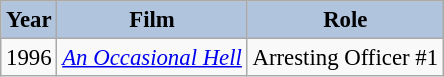<table class="wikitable" style="font-size:95%;">
<tr>
<th style="background:#B0C4DE;">Year</th>
<th style="background:#B0C4DE;">Film</th>
<th style="background:#B0C4DE;">Role</th>
</tr>
<tr>
<td>1996</td>
<td><em><a href='#'>An Occasional Hell</a></em></td>
<td>Arresting Officer #1</td>
</tr>
</table>
